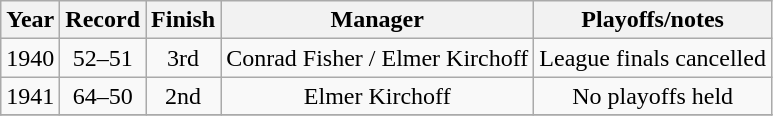<table class="wikitable">
<tr>
<th>Year</th>
<th>Record</th>
<th>Finish</th>
<th>Manager</th>
<th>Playoffs/notes</th>
</tr>
<tr align=center>
<td>1940</td>
<td>52–51</td>
<td>3rd</td>
<td>Conrad Fisher / Elmer Kirchoff</td>
<td>League finals cancelled</td>
</tr>
<tr align=center>
<td>1941</td>
<td>64–50</td>
<td>2nd</td>
<td>Elmer Kirchoff</td>
<td>No playoffs held</td>
</tr>
<tr align=center>
</tr>
</table>
